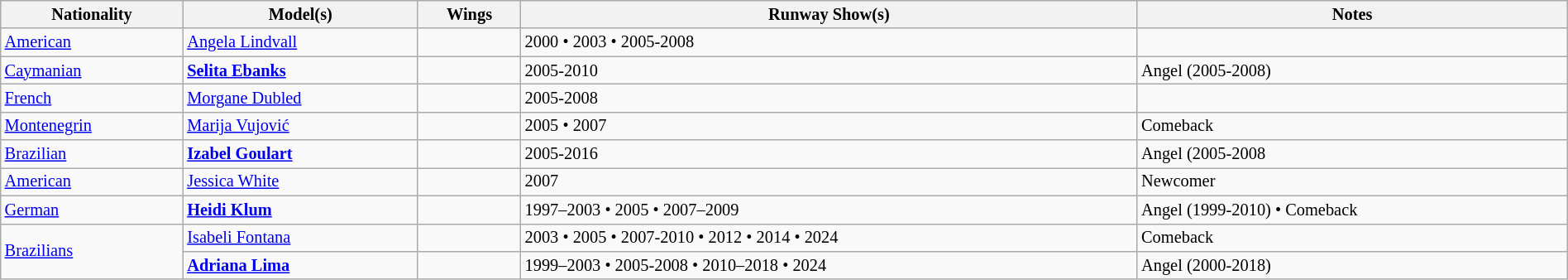<table class="sortable wikitable"  style="font-size:85%; width:100%;">
<tr>
<th style="text-align:center;">Nationality<br></th>
<th style="text-align:center;">Model(s)<br></th>
<th style="text-align:center;">Wings<br></th>
<th style="text-align:center;">Runway Show(s)<br></th>
<th style="text-align:center;">Notes</th>
</tr>
<tr>
<td> <a href='#'>American</a></td>
<td><a href='#'>Angela Lindvall</a></td>
<td align="center"></td>
<td>2000 • 2003 • 2005-2008</td>
<td></td>
</tr>
<tr>
<td> <a href='#'>Caymanian</a></td>
<td><strong><a href='#'>Selita Ebanks</a></strong></td>
<td></td>
<td>2005-2010</td>
<td> Angel (2005-2008)</td>
</tr>
<tr>
<td> <a href='#'>French</a></td>
<td><a href='#'>Morgane Dubled</a></td>
<td></td>
<td>2005-2008</td>
<td></td>
</tr>
<tr>
<td> <a href='#'>Montenegrin</a></td>
<td><a href='#'>Marija Vujović</a></td>
<td></td>
<td>2005 • 2007</td>
<td>Comeback</td>
</tr>
<tr>
<td> <a href='#'>Brazilian</a></td>
<td><strong><a href='#'>Izabel Goulart</a></strong></td>
<td></td>
<td>2005-2016</td>
<td> Angel (2005-2008</td>
</tr>
<tr>
<td> <a href='#'>American</a></td>
<td><a href='#'>Jessica White</a></td>
<td></td>
<td>2007</td>
<td>Newcomer</td>
</tr>
<tr>
<td> <a href='#'>German</a></td>
<td><strong><a href='#'>Heidi Klum</a></strong></td>
<td></td>
<td>1997–2003 • 2005 • 2007–2009</td>
<td> Angel (1999-2010) • Comeback</td>
</tr>
<tr>
<td rowspan="2"> <a href='#'>Brazilians</a></td>
<td><a href='#'>Isabeli Fontana</a></td>
<td></td>
<td>2003 • 2005 • 2007-2010 • 2012 • 2014 • 2024</td>
<td>Comeback</td>
</tr>
<tr>
<td><strong><a href='#'>Adriana Lima</a></strong></td>
<td align="center"></td>
<td>1999–2003 • 2005-2008 • 2010–2018 • 2024</td>
<td> Angel (2000-2018)</td>
</tr>
</table>
